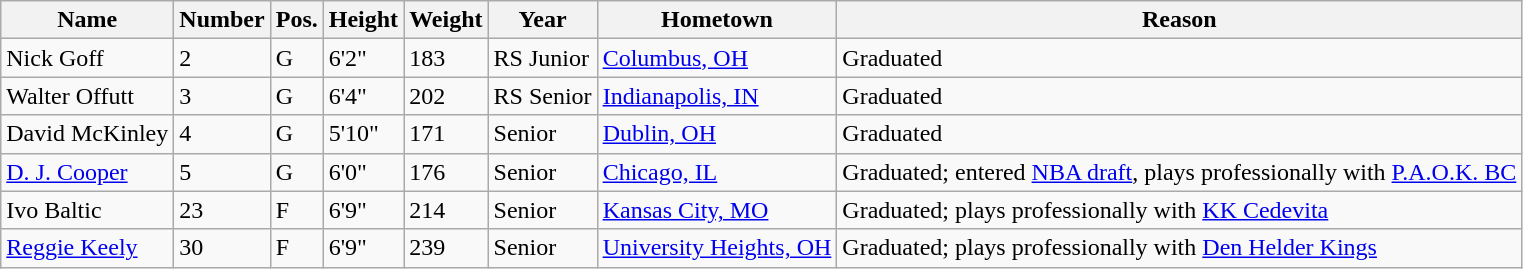<table class="wikitable sortable" border="1">
<tr align=center>
<th style= >Name</th>
<th style= >Number</th>
<th style= >Pos.</th>
<th style= >Height</th>
<th style= >Weight</th>
<th style= >Year</th>
<th style= >Hometown</th>
<th style= >Reason</th>
</tr>
<tr>
<td>Nick Goff</td>
<td>2</td>
<td>G</td>
<td>6'2"</td>
<td>183</td>
<td>RS Junior</td>
<td><a href='#'>Columbus, OH</a></td>
<td>Graduated</td>
</tr>
<tr>
<td>Walter Offutt</td>
<td>3</td>
<td>G</td>
<td>6'4"</td>
<td>202</td>
<td>RS Senior</td>
<td><a href='#'>Indianapolis, IN</a></td>
<td>Graduated</td>
</tr>
<tr>
<td>David McKinley</td>
<td>4</td>
<td>G</td>
<td>5'10"</td>
<td>171</td>
<td>Senior</td>
<td><a href='#'>Dublin, OH</a></td>
<td>Graduated</td>
</tr>
<tr>
<td><a href='#'>D. J. Cooper</a></td>
<td>5</td>
<td>G</td>
<td>6'0"</td>
<td>176</td>
<td>Senior</td>
<td><a href='#'>Chicago, IL</a></td>
<td>Graduated; entered <a href='#'>NBA draft</a>, plays professionally with <a href='#'>P.A.O.K. BC</a></td>
</tr>
<tr>
<td>Ivo Baltic</td>
<td>23</td>
<td>F</td>
<td>6'9"</td>
<td>214</td>
<td>Senior</td>
<td><a href='#'>Kansas City, MO</a></td>
<td>Graduated; plays professionally with <a href='#'>KK Cedevita</a></td>
</tr>
<tr>
<td><a href='#'>Reggie Keely</a></td>
<td>30</td>
<td>F</td>
<td>6'9"</td>
<td>239</td>
<td>Senior</td>
<td><a href='#'>University Heights, OH</a></td>
<td>Graduated; plays professionally with <a href='#'>Den Helder Kings</a></td>
</tr>
</table>
